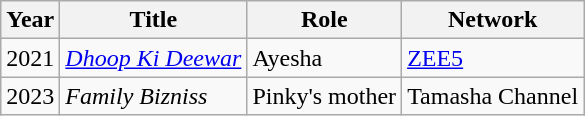<table class="wikitable sortable plainrowheaders">
<tr style="text-align:center;">
<th scope="col">Year</th>
<th scope="col">Title</th>
<th scope="col">Role</th>
<th scope="col">Network</th>
</tr>
<tr>
<td>2021</td>
<td><em><a href='#'>Dhoop Ki Deewar</a></em></td>
<td>Ayesha</td>
<td><a href='#'>ZEE5</a></td>
</tr>
<tr>
<td>2023</td>
<td><em>Family Bizniss</em></td>
<td>Pinky's mother</td>
<td>Tamasha Channel</td>
</tr>
</table>
